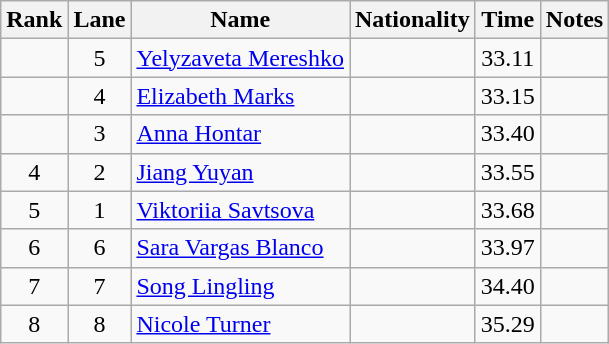<table class="wikitable sortable" style="text-align:center">
<tr>
<th>Rank</th>
<th>Lane</th>
<th>Name</th>
<th>Nationality</th>
<th>Time</th>
<th>Notes</th>
</tr>
<tr>
<td></td>
<td>5</td>
<td align=left><a href='#'>Yelyzaveta Mereshko</a></td>
<td align=left></td>
<td>33.11</td>
<td></td>
</tr>
<tr>
<td></td>
<td>4</td>
<td align=left><a href='#'>Elizabeth Marks</a></td>
<td align=left></td>
<td>33.15</td>
<td></td>
</tr>
<tr>
<td></td>
<td>3</td>
<td align=left><a href='#'>Anna Hontar</a></td>
<td align=left></td>
<td>33.40</td>
<td></td>
</tr>
<tr>
<td>4</td>
<td>2</td>
<td align=left><a href='#'>Jiang Yuyan</a></td>
<td align=left></td>
<td>33.55</td>
<td></td>
</tr>
<tr>
<td>5</td>
<td>1</td>
<td align=left><a href='#'>Viktoriia Savtsova</a></td>
<td align=left></td>
<td>33.68</td>
<td></td>
</tr>
<tr>
<td>6</td>
<td>6</td>
<td align=left><a href='#'>Sara Vargas Blanco</a></td>
<td align=left></td>
<td>33.97</td>
<td></td>
</tr>
<tr>
<td>7</td>
<td>7</td>
<td align=left><a href='#'>Song Lingling</a></td>
<td align=left></td>
<td>34.40</td>
<td></td>
</tr>
<tr>
<td>8</td>
<td>8</td>
<td align=left><a href='#'>Nicole Turner</a></td>
<td align=left></td>
<td>35.29</td>
<td></td>
</tr>
</table>
